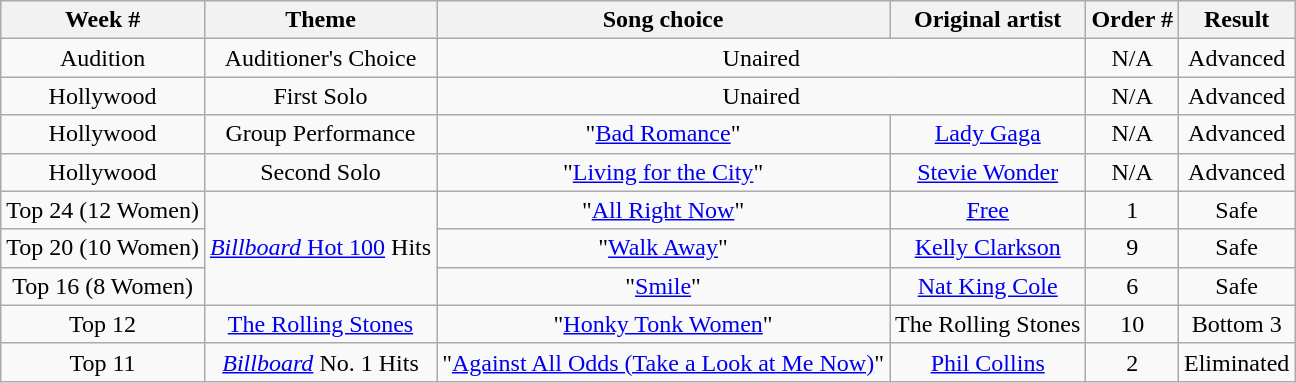<table class="wikitable" style="text-align: center;">
<tr>
<th>Week #</th>
<th>Theme</th>
<th>Song choice</th>
<th>Original artist</th>
<th>Order #</th>
<th>Result</th>
</tr>
<tr>
<td>Audition</td>
<td>Auditioner's Choice</td>
<td colspan="2">Unaired</td>
<td>N/A</td>
<td>Advanced</td>
</tr>
<tr>
<td>Hollywood</td>
<td>First Solo</td>
<td colspan="2">Unaired</td>
<td>N/A</td>
<td>Advanced</td>
</tr>
<tr>
<td>Hollywood</td>
<td>Group Performance</td>
<td>"<a href='#'>Bad Romance</a>"</td>
<td><a href='#'>Lady Gaga</a></td>
<td>N/A</td>
<td>Advanced</td>
</tr>
<tr>
<td>Hollywood</td>
<td>Second Solo</td>
<td>"<a href='#'>Living for the City</a>"</td>
<td><a href='#'>Stevie Wonder</a></td>
<td>N/A</td>
<td>Advanced</td>
</tr>
<tr>
<td>Top 24 (12 Women)</td>
<td rowspan="3"><a href='#'><em>Billboard</em> Hot 100</a> Hits</td>
<td>"<a href='#'>All Right Now</a>"</td>
<td><a href='#'>Free</a></td>
<td>1</td>
<td>Safe</td>
</tr>
<tr>
<td>Top 20 (10 Women)</td>
<td>"<a href='#'>Walk Away</a>"</td>
<td><a href='#'>Kelly Clarkson</a></td>
<td>9</td>
<td>Safe</td>
</tr>
<tr>
<td>Top 16 (8 Women)</td>
<td>"<a href='#'>Smile</a>"</td>
<td><a href='#'>Nat King Cole</a></td>
<td>6</td>
<td>Safe</td>
</tr>
<tr>
<td>Top 12</td>
<td><a href='#'>The Rolling Stones</a></td>
<td>"<a href='#'>Honky Tonk Women</a>"</td>
<td>The Rolling Stones</td>
<td>10</td>
<td>Bottom 3</td>
</tr>
<tr>
<td>Top 11</td>
<td><em><a href='#'>Billboard</a></em> No. 1 Hits</td>
<td>"<a href='#'>Against All Odds (Take a Look at Me Now)</a>"</td>
<td><a href='#'>Phil Collins</a></td>
<td>2</td>
<td>Eliminated</td>
</tr>
</table>
